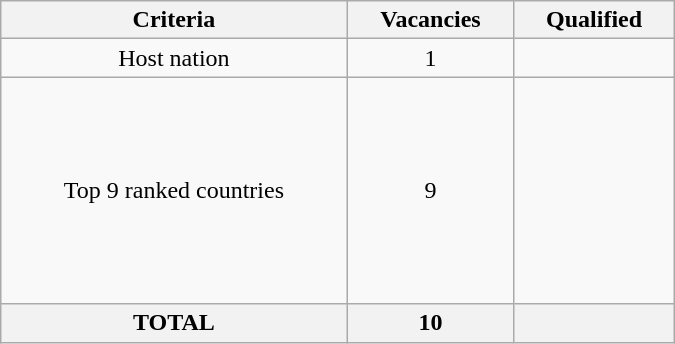<table class = "wikitable" width=450>
<tr>
<th>Criteria</th>
<th>Vacancies</th>
<th>Qualified</th>
</tr>
<tr>
<td align="center">Host nation</td>
<td align="center">1</td>
<td></td>
</tr>
<tr>
<td align="center">Top 9 ranked countries</td>
<td align="center">9</td>
<td><br><br><br><br><br><br><br><br></td>
</tr>
<tr>
<th>TOTAL</th>
<th>10</th>
<th></th>
</tr>
</table>
